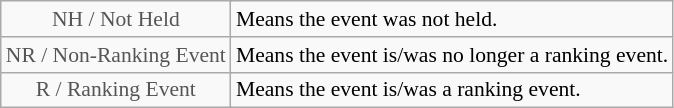<table class="wikitable" style="font-size:90%">
<tr>
<td style="text-align:center; color:#555555;" colspan="4">NH / Not Held</td>
<td>Means the event was not held.</td>
</tr>
<tr>
<td style="text-align:center; color:#555555;" colspan="4">NR / Non-Ranking Event</td>
<td>Means the event is/was no longer a ranking event.</td>
</tr>
<tr>
<td style="text-align:center; color:#555555;" colspan="4">R / Ranking Event</td>
<td>Means the event is/was a ranking event.</td>
</tr>
</table>
